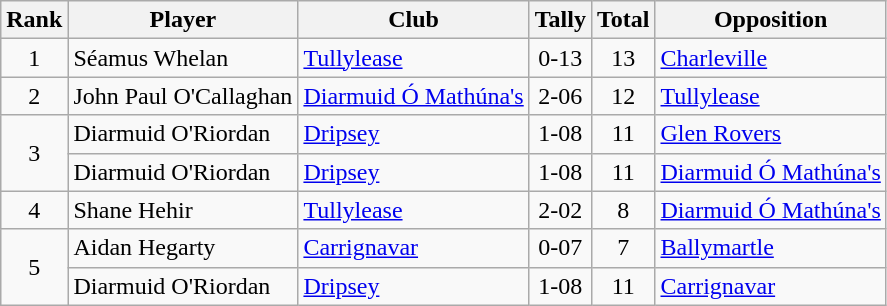<table class="wikitable">
<tr>
<th>Rank</th>
<th>Player</th>
<th>Club</th>
<th>Tally</th>
<th>Total</th>
<th>Opposition</th>
</tr>
<tr>
<td rowspan="1" style="text-align:center;">1</td>
<td>Séamus Whelan</td>
<td><a href='#'>Tullylease</a></td>
<td align=center>0-13</td>
<td align=center>13</td>
<td><a href='#'>Charleville</a></td>
</tr>
<tr>
<td rowspan="1" style="text-align:center;">2</td>
<td>John Paul O'Callaghan</td>
<td><a href='#'>Diarmuid Ó Mathúna's</a></td>
<td align=center>2-06</td>
<td align=center>12</td>
<td><a href='#'>Tullylease</a></td>
</tr>
<tr>
<td rowspan="2" style="text-align:center;">3</td>
<td>Diarmuid O'Riordan</td>
<td><a href='#'>Dripsey</a></td>
<td align=center>1-08</td>
<td align=center>11</td>
<td><a href='#'>Glen Rovers</a></td>
</tr>
<tr>
<td>Diarmuid O'Riordan</td>
<td><a href='#'>Dripsey</a></td>
<td align=center>1-08</td>
<td align=center>11</td>
<td><a href='#'>Diarmuid Ó Mathúna's</a></td>
</tr>
<tr>
<td rowspan="1" style="text-align:center;">4</td>
<td>Shane Hehir</td>
<td><a href='#'>Tullylease</a></td>
<td align=center>2-02</td>
<td align=center>8</td>
<td><a href='#'>Diarmuid Ó Mathúna's</a></td>
</tr>
<tr>
<td rowspan="2" style="text-align:center;">5</td>
<td>Aidan Hegarty</td>
<td><a href='#'>Carrignavar</a></td>
<td align=center>0-07</td>
<td align=center>7</td>
<td><a href='#'>Ballymartle</a></td>
</tr>
<tr>
<td>Diarmuid O'Riordan</td>
<td><a href='#'>Dripsey</a></td>
<td align=center>1-08</td>
<td align=center>11</td>
<td><a href='#'>Carrignavar</a></td>
</tr>
</table>
